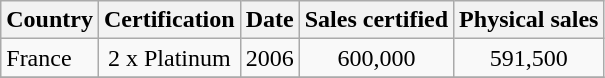<table class="wikitable sortable">
<tr>
<th>Country</th>
<th>Certification</th>
<th>Date</th>
<th>Sales certified</th>
<th>Physical sales</th>
</tr>
<tr>
<td>France</td>
<td align="center">2 x Platinum</td>
<td align="center">2006</td>
<td align="center">600,000</td>
<td align="center">591,500</td>
</tr>
<tr>
</tr>
</table>
